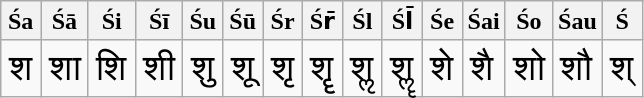<table class="wikitable">
<tr>
<th>Śa</th>
<th>Śā</th>
<th>Śi</th>
<th>Śī</th>
<th>Śu</th>
<th>Śū</th>
<th>Śr</th>
<th>Śr̄</th>
<th>Śl</th>
<th>Śl̄</th>
<th>Śe</th>
<th>Śai</th>
<th>Śo</th>
<th>Śau</th>
<th>Ś</th>
</tr>
<tr style="font-size: 150%;">
<td>श</td>
<td>शा</td>
<td>शि</td>
<td>शी</td>
<td>शु</td>
<td>शू</td>
<td>शृ</td>
<td>शॄ</td>
<td>शॢ</td>
<td>शॣ</td>
<td>शे</td>
<td>शै</td>
<td>शो</td>
<td>शौ</td>
<td>श्</td>
</tr>
</table>
